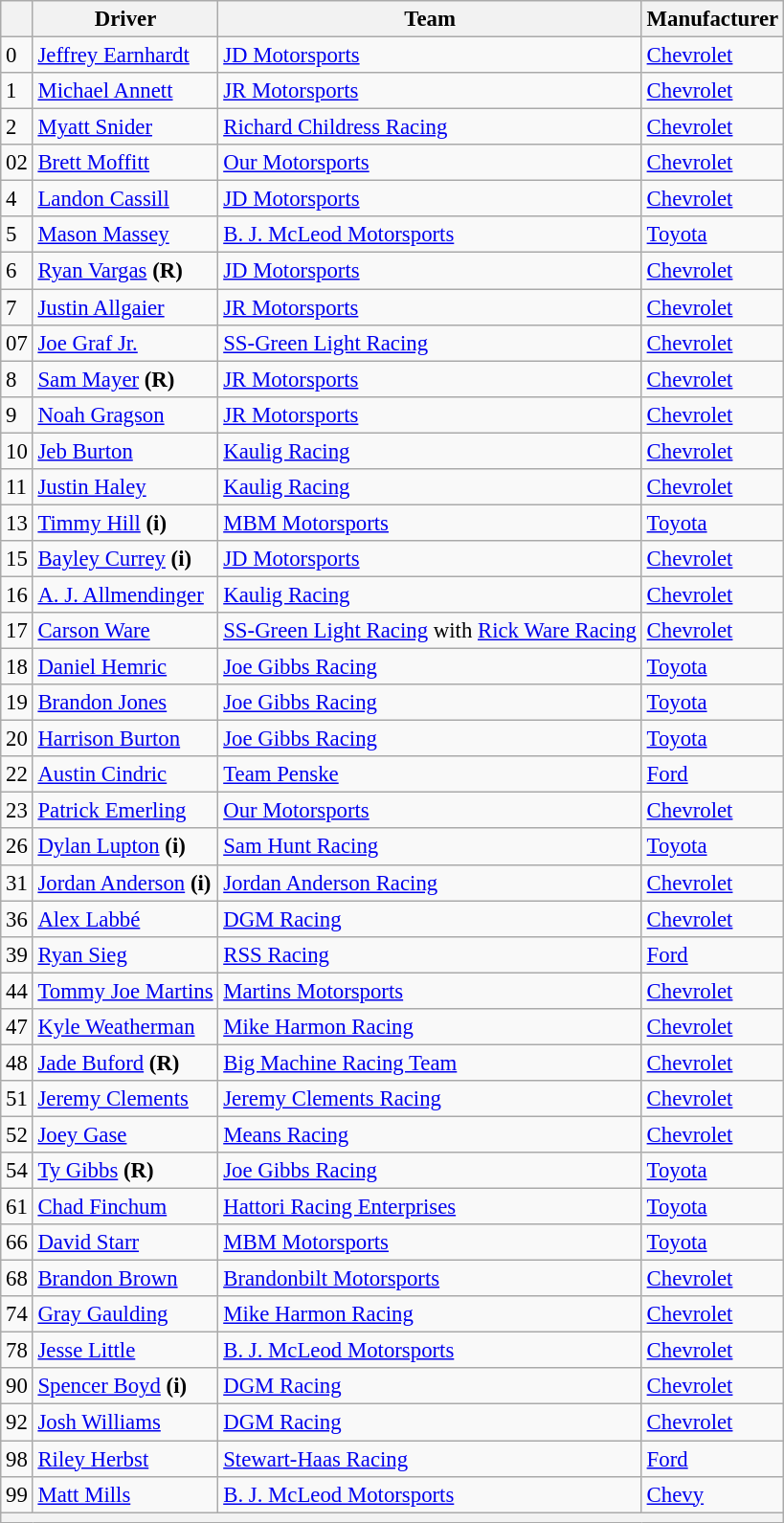<table class="wikitable" style="font-size:95%">
<tr>
<th></th>
<th>Driver</th>
<th>Team</th>
<th>Manufacturer</th>
</tr>
<tr>
<td>0</td>
<td><a href='#'>Jeffrey Earnhardt</a></td>
<td><a href='#'>JD Motorsports</a></td>
<td><a href='#'>Chevrolet</a></td>
</tr>
<tr>
<td>1</td>
<td><a href='#'>Michael Annett</a></td>
<td><a href='#'>JR Motorsports</a></td>
<td><a href='#'>Chevrolet</a></td>
</tr>
<tr>
<td>2</td>
<td><a href='#'>Myatt Snider</a></td>
<td><a href='#'>Richard Childress Racing</a></td>
<td><a href='#'>Chevrolet</a></td>
</tr>
<tr>
<td>02</td>
<td><a href='#'>Brett Moffitt</a></td>
<td><a href='#'>Our Motorsports</a></td>
<td><a href='#'>Chevrolet</a></td>
</tr>
<tr>
<td>4</td>
<td><a href='#'>Landon Cassill</a></td>
<td><a href='#'>JD Motorsports</a></td>
<td><a href='#'>Chevrolet</a></td>
</tr>
<tr>
<td>5</td>
<td><a href='#'>Mason Massey</a></td>
<td><a href='#'>B. J. McLeod Motorsports</a></td>
<td><a href='#'>Toyota</a></td>
</tr>
<tr>
<td>6</td>
<td><a href='#'>Ryan Vargas</a> <strong>(R)</strong></td>
<td><a href='#'>JD Motorsports</a></td>
<td><a href='#'>Chevrolet</a></td>
</tr>
<tr>
<td>7</td>
<td><a href='#'>Justin Allgaier</a></td>
<td><a href='#'>JR Motorsports</a></td>
<td><a href='#'>Chevrolet</a></td>
</tr>
<tr>
<td>07</td>
<td><a href='#'>Joe Graf Jr.</a></td>
<td><a href='#'>SS-Green Light Racing</a></td>
<td><a href='#'>Chevrolet</a></td>
</tr>
<tr>
<td>8</td>
<td><a href='#'>Sam Mayer</a> <strong>(R)</strong></td>
<td><a href='#'>JR Motorsports</a></td>
<td><a href='#'>Chevrolet</a></td>
</tr>
<tr>
<td>9</td>
<td><a href='#'>Noah Gragson</a></td>
<td><a href='#'>JR Motorsports</a></td>
<td><a href='#'>Chevrolet</a></td>
</tr>
<tr>
<td>10</td>
<td><a href='#'>Jeb Burton</a></td>
<td><a href='#'>Kaulig Racing</a></td>
<td><a href='#'>Chevrolet</a></td>
</tr>
<tr>
<td>11</td>
<td><a href='#'>Justin Haley</a></td>
<td><a href='#'>Kaulig Racing</a></td>
<td><a href='#'>Chevrolet</a></td>
</tr>
<tr>
<td>13</td>
<td><a href='#'>Timmy Hill</a> <strong>(i)</strong></td>
<td><a href='#'>MBM Motorsports</a></td>
<td><a href='#'>Toyota</a></td>
</tr>
<tr>
<td>15</td>
<td><a href='#'>Bayley Currey</a> <strong>(i)</strong></td>
<td><a href='#'>JD Motorsports</a></td>
<td><a href='#'>Chevrolet</a></td>
</tr>
<tr>
<td>16</td>
<td><a href='#'>A. J. Allmendinger</a></td>
<td><a href='#'>Kaulig Racing</a></td>
<td><a href='#'>Chevrolet</a></td>
</tr>
<tr>
<td>17</td>
<td><a href='#'>Carson Ware</a></td>
<td><a href='#'>SS-Green Light Racing</a> with <a href='#'>Rick Ware Racing</a></td>
<td><a href='#'>Chevrolet</a></td>
</tr>
<tr>
<td>18</td>
<td><a href='#'>Daniel Hemric</a></td>
<td><a href='#'>Joe Gibbs Racing</a></td>
<td><a href='#'>Toyota</a></td>
</tr>
<tr>
<td>19</td>
<td><a href='#'>Brandon Jones</a></td>
<td><a href='#'>Joe Gibbs Racing</a></td>
<td><a href='#'>Toyota</a></td>
</tr>
<tr>
<td>20</td>
<td><a href='#'>Harrison Burton</a></td>
<td><a href='#'>Joe Gibbs Racing</a></td>
<td><a href='#'>Toyota</a></td>
</tr>
<tr>
<td>22</td>
<td><a href='#'>Austin Cindric</a></td>
<td><a href='#'>Team Penske</a></td>
<td><a href='#'>Ford</a></td>
</tr>
<tr>
<td>23</td>
<td><a href='#'>Patrick Emerling</a></td>
<td><a href='#'>Our Motorsports</a></td>
<td><a href='#'>Chevrolet</a></td>
</tr>
<tr>
<td>26</td>
<td><a href='#'>Dylan Lupton</a> <strong>(i)</strong></td>
<td><a href='#'>Sam Hunt Racing</a></td>
<td><a href='#'>Toyota</a></td>
</tr>
<tr>
<td>31</td>
<td><a href='#'>Jordan Anderson</a> <strong>(i)</strong></td>
<td><a href='#'>Jordan Anderson Racing</a></td>
<td><a href='#'>Chevrolet</a></td>
</tr>
<tr>
<td>36</td>
<td><a href='#'>Alex Labbé</a></td>
<td><a href='#'>DGM Racing</a></td>
<td><a href='#'>Chevrolet</a></td>
</tr>
<tr>
<td>39</td>
<td><a href='#'>Ryan Sieg</a></td>
<td><a href='#'>RSS Racing</a></td>
<td><a href='#'>Ford</a></td>
</tr>
<tr>
<td>44</td>
<td><a href='#'>Tommy Joe Martins</a></td>
<td><a href='#'>Martins Motorsports</a></td>
<td><a href='#'>Chevrolet</a></td>
</tr>
<tr>
<td>47</td>
<td><a href='#'>Kyle Weatherman</a></td>
<td><a href='#'>Mike Harmon Racing</a></td>
<td><a href='#'>Chevrolet</a></td>
</tr>
<tr>
<td>48</td>
<td><a href='#'>Jade Buford</a> <strong>(R)</strong></td>
<td><a href='#'>Big Machine Racing Team</a></td>
<td><a href='#'>Chevrolet</a></td>
</tr>
<tr>
<td>51</td>
<td><a href='#'>Jeremy Clements</a></td>
<td><a href='#'>Jeremy Clements Racing</a></td>
<td><a href='#'>Chevrolet</a></td>
</tr>
<tr>
<td>52</td>
<td><a href='#'>Joey Gase</a></td>
<td><a href='#'>Means Racing</a></td>
<td><a href='#'>Chevrolet</a></td>
</tr>
<tr>
<td>54</td>
<td><a href='#'>Ty Gibbs</a> <strong>(R)</strong></td>
<td><a href='#'>Joe Gibbs Racing</a></td>
<td><a href='#'>Toyota</a></td>
</tr>
<tr>
<td>61</td>
<td><a href='#'>Chad Finchum</a></td>
<td><a href='#'>Hattori Racing Enterprises</a></td>
<td><a href='#'>Toyota</a></td>
</tr>
<tr>
<td>66</td>
<td><a href='#'>David Starr</a></td>
<td><a href='#'>MBM Motorsports</a></td>
<td><a href='#'>Toyota</a></td>
</tr>
<tr>
<td>68</td>
<td><a href='#'>Brandon Brown</a></td>
<td><a href='#'>Brandonbilt Motorsports</a></td>
<td><a href='#'>Chevrolet</a></td>
</tr>
<tr>
<td>74</td>
<td><a href='#'>Gray Gaulding</a></td>
<td><a href='#'>Mike Harmon Racing</a></td>
<td><a href='#'>Chevrolet</a></td>
</tr>
<tr>
<td>78</td>
<td><a href='#'>Jesse Little</a></td>
<td><a href='#'>B. J. McLeod Motorsports</a></td>
<td><a href='#'>Chevrolet</a></td>
</tr>
<tr>
<td>90</td>
<td><a href='#'>Spencer Boyd</a> <strong>(i)</strong></td>
<td><a href='#'>DGM Racing</a></td>
<td><a href='#'>Chevrolet</a></td>
</tr>
<tr>
<td>92</td>
<td><a href='#'>Josh Williams</a></td>
<td><a href='#'>DGM Racing</a></td>
<td><a href='#'>Chevrolet</a></td>
</tr>
<tr>
<td>98</td>
<td><a href='#'>Riley Herbst</a></td>
<td><a href='#'>Stewart-Haas Racing</a></td>
<td><a href='#'>Ford</a></td>
</tr>
<tr>
<td>99</td>
<td><a href='#'>Matt Mills</a></td>
<td><a href='#'>B. J. McLeod Motorsports</a></td>
<td><a href='#'>Chevy</a></td>
</tr>
<tr>
<th colspan="7"></th>
</tr>
</table>
